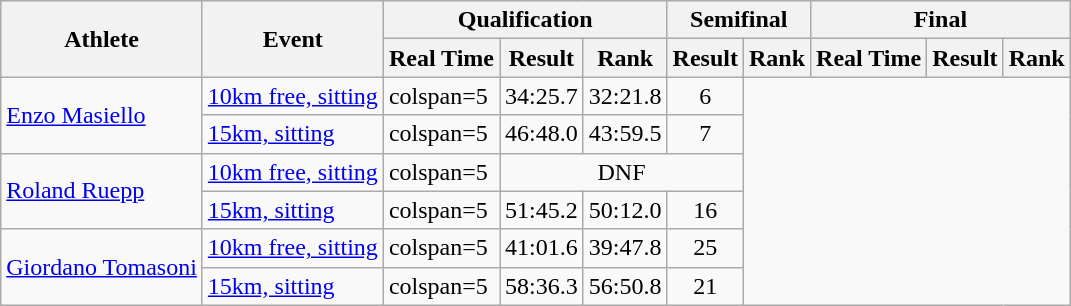<table class="wikitable" style="font-size:100%">
<tr>
<th rowspan="2">Athlete</th>
<th rowspan="2">Event</th>
<th colspan="3">Qualification</th>
<th colspan="2">Semifinal</th>
<th colspan="3">Final</th>
</tr>
<tr>
<th>Real Time</th>
<th>Result</th>
<th>Rank</th>
<th>Result</th>
<th>Rank</th>
<th>Real Time</th>
<th>Result</th>
<th>Rank</th>
</tr>
<tr>
<td rowspan=2><a href='#'>Enzo Masiello</a></td>
<td><a href='#'>10km free, sitting</a></td>
<td>colspan=5 </td>
<td align="center">34:25.7</td>
<td align="center">32:21.8</td>
<td align="center">6</td>
</tr>
<tr>
<td><a href='#'>15km, sitting</a></td>
<td>colspan=5 </td>
<td align="center">46:48.0</td>
<td align="center">43:59.5</td>
<td align="center">7</td>
</tr>
<tr>
<td rowspan=2><a href='#'>Roland Ruepp</a></td>
<td><a href='#'>10km free, sitting</a></td>
<td>colspan=5 </td>
<td align="center" colspan=3>DNF</td>
</tr>
<tr>
<td><a href='#'>15km, sitting</a></td>
<td>colspan=5 </td>
<td align="center">51:45.2</td>
<td align="center">50:12.0</td>
<td align="center">16</td>
</tr>
<tr>
<td rowspan=2><a href='#'>Giordano Tomasoni</a></td>
<td><a href='#'>10km free, sitting</a></td>
<td>colspan=5 </td>
<td align="center">41:01.6</td>
<td align="center">39:47.8</td>
<td align="center">25</td>
</tr>
<tr>
<td><a href='#'>15km, sitting</a></td>
<td>colspan=5 </td>
<td align="center">58:36.3</td>
<td align="center">56:50.8</td>
<td align="center">21</td>
</tr>
</table>
